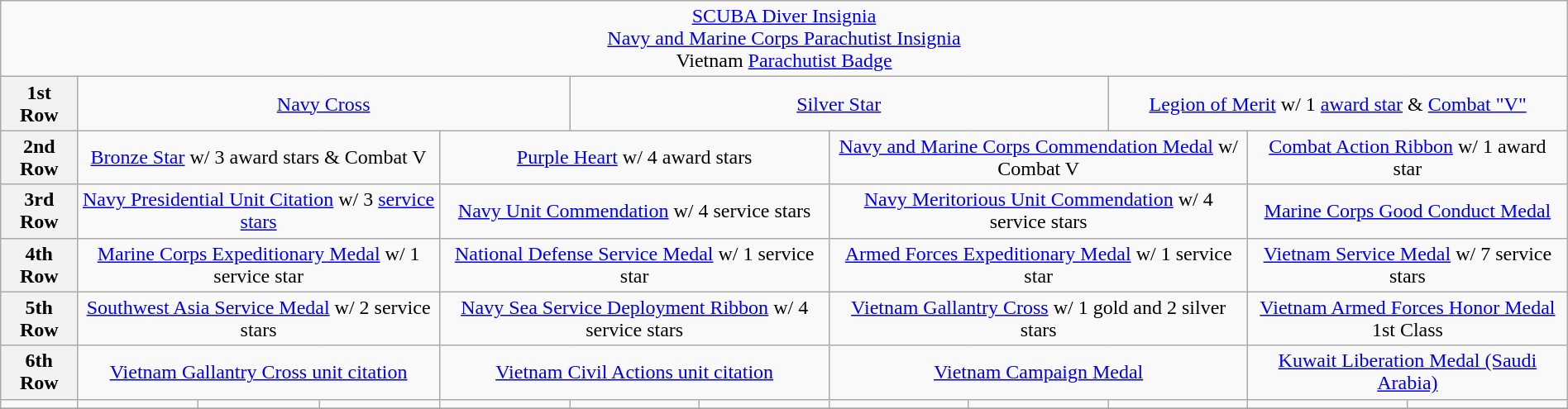<table class="wikitable" style="margin:1em auto; text-align:center;">
<tr>
<td colspan="12"><a href='#'>SCUBA Diver Insignia</a><br><a href='#'>Navy and Marine Corps Parachutist Insignia</a><br>Vietnam <a href='#'>Parachutist Badge</a></td>
</tr>
<tr>
<th>1st Row</th>
<td colspan="4"><a href='#'>Navy Cross</a></td>
<td colspan="4"><a href='#'>Silver Star</a></td>
<td colspan="4"><a href='#'>Legion of Merit</a> w/ 1 <a href='#'>award star</a> & <a href='#'>Combat "V"</a></td>
</tr>
<tr>
<th>2nd Row</th>
<td colspan="3"><a href='#'>Bronze Star</a> w/ 3 award stars & Combat V</td>
<td colspan="3"><a href='#'>Purple Heart</a> w/ 4 award stars</td>
<td colspan="3"><a href='#'>Navy and Marine Corps Commendation Medal</a> w/ Combat V</td>
<td colspan="3"><a href='#'>Combat Action Ribbon</a> w/ 1 award star</td>
</tr>
<tr>
<th>3rd Row</th>
<td colspan="3"><a href='#'>Navy Presidential Unit Citation</a> w/ 3 <a href='#'>service stars</a></td>
<td colspan="3"><a href='#'>Navy Unit Commendation</a> w/ 4 service stars</td>
<td colspan="3"><a href='#'>Navy Meritorious Unit Commendation</a> w/ 4 service stars</td>
<td colspan="3"><a href='#'>Marine Corps Good Conduct Medal</a></td>
</tr>
<tr>
<th>4th Row</th>
<td colspan="3"><a href='#'>Marine Corps Expeditionary Medal</a> w/ 1 service star</td>
<td colspan="3"><a href='#'>National Defense Service Medal</a> w/ 1 service star</td>
<td colspan="3"><a href='#'>Armed Forces Expeditionary Medal</a> w/ 1 service star</td>
<td colspan="3"><a href='#'>Vietnam Service Medal</a> w/ 7 service stars</td>
</tr>
<tr>
<th>5th Row</th>
<td colspan="3"><a href='#'>Southwest Asia Service Medal</a> w/ 2 service stars</td>
<td colspan="3"><a href='#'>Navy Sea Service Deployment Ribbon</a> w/ 4 service stars</td>
<td colspan="3"><a href='#'>Vietnam Gallantry Cross</a> w/ 1 gold and 2 silver stars</td>
<td colspan="3"><a href='#'>Vietnam Armed Forces Honor Medal</a> 1st Class</td>
</tr>
<tr>
<th>6th Row</th>
<td colspan="3"><a href='#'>Vietnam Gallantry Cross unit citation</a></td>
<td colspan="3"><a href='#'>Vietnam Civil Actions unit citation</a></td>
<td colspan="3"><a href='#'>Vietnam Campaign Medal</a></td>
<td colspan="3"><a href='#'>Kuwait Liberation Medal (Saudi Arabia)</a></td>
</tr>
<tr>
<td></td>
<td></td>
<td></td>
<td></td>
<td></td>
<td></td>
<td></td>
<td></td>
<td></td>
<td></td>
<td></td>
<td></td>
</tr>
<tr>
</tr>
</table>
